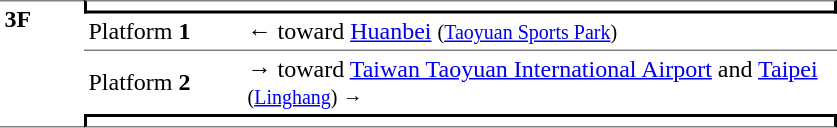<table border=0 cellspacing=0 cellpadding=3>
<tr>
<td style="border-top:solid 1px gray;border-bottom:solid 1px gray;" width=50 rowspan=10 valign=top><strong>3F</strong></td>
</tr>
<tr>
<td style="border-right:solid 2px black;border-left:solid 2px black;border-bottom:solid 2px black;border-top:solid 1px gray;" colspan=2></td>
</tr>
<tr>
<td style="border-bottom:solid 1px gray;" width=100>Platform <span><strong>1</strong></span></td>
<td style="border-bottom:solid 1px gray;" width=390>←  toward <a href='#'>Huanbei</a> <small>(<a href='#'>Taoyuan Sports Park</a>)</small></td>
</tr>
<tr>
<td>Platform <span><strong>2</strong></span></td>
<td><span>→</span>  toward <a href='#'>Taiwan Taoyuan International Airport</a> and <a href='#'>Taipei</a> <small>(<a href='#'>Linghang</a>) →</small></td>
</tr>
<tr>
<td style="border-top:solid 2px black;border-right:solid 2px black;border-left:solid 2px black;border-bottom:solid 1px gray;" colspan=2></td>
</tr>
</table>
